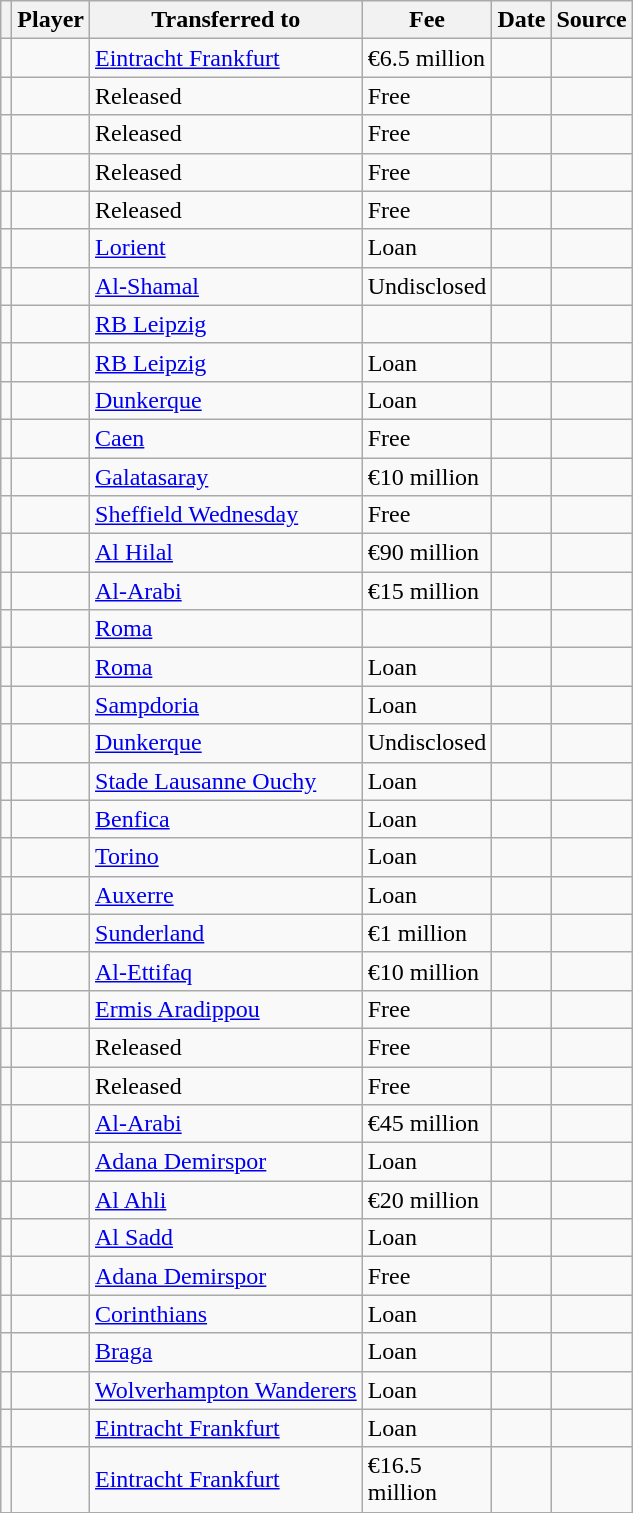<table class="wikitable plainrowheaders sortable">
<tr>
<th></th>
<th scope="col">Player</th>
<th>Transferred to</th>
<th style="width: 65px;">Fee</th>
<th scope="col">Date</th>
<th scope="col">Source</th>
</tr>
<tr>
<td align="center"></td>
<td></td>
<td> <a href='#'>Eintracht Frankfurt</a></td>
<td>€6.5 million</td>
<td></td>
<td></td>
</tr>
<tr>
<td align="center"></td>
<td></td>
<td>Released</td>
<td>Free</td>
<td></td>
<td></td>
</tr>
<tr>
<td align="center"></td>
<td></td>
<td>Released</td>
<td>Free</td>
<td></td>
<td></td>
</tr>
<tr>
<td align="center"></td>
<td></td>
<td>Released</td>
<td>Free</td>
<td></td>
<td></td>
</tr>
<tr>
<td align="center"></td>
<td></td>
<td>Released</td>
<td>Free</td>
<td></td>
<td></td>
</tr>
<tr>
<td align="center"></td>
<td></td>
<td> <a href='#'>Lorient</a></td>
<td>Loan</td>
<td></td>
<td></td>
</tr>
<tr>
<td align="center"></td>
<td></td>
<td> <a href='#'>Al-Shamal</a></td>
<td>Undisclosed</td>
<td></td>
<td></td>
</tr>
<tr>
<td align="center"></td>
<td></td>
<td> <a href='#'>RB Leipzig</a></td>
<td></td>
<td></td>
<td></td>
</tr>
<tr>
<td align="center"></td>
<td></td>
<td> <a href='#'>RB Leipzig</a></td>
<td>Loan</td>
<td></td>
<td></td>
</tr>
<tr>
<td align="center"></td>
<td></td>
<td> <a href='#'>Dunkerque</a></td>
<td>Loan</td>
<td></td>
<td></td>
</tr>
<tr>
<td align="center"></td>
<td></td>
<td> <a href='#'>Caen</a></td>
<td>Free</td>
<td></td>
<td></td>
</tr>
<tr>
<td align="center"></td>
<td></td>
<td> <a href='#'>Galatasaray</a></td>
<td>€10 million</td>
<td></td>
<td></td>
</tr>
<tr>
<td align="center"></td>
<td></td>
<td> <a href='#'>Sheffield Wednesday</a></td>
<td>Free</td>
<td></td>
<td></td>
</tr>
<tr>
<td align="center"></td>
<td></td>
<td> <a href='#'>Al Hilal</a></td>
<td>€90 million</td>
<td></td>
<td></td>
</tr>
<tr>
<td align="center"></td>
<td></td>
<td> <a href='#'>Al-Arabi</a></td>
<td>€15 million</td>
<td></td>
<td></td>
</tr>
<tr>
<td align="center"></td>
<td></td>
<td> <a href='#'>Roma</a></td>
<td></td>
<td></td>
<td></td>
</tr>
<tr>
<td align="center"></td>
<td></td>
<td> <a href='#'>Roma</a></td>
<td>Loan</td>
<td></td>
<td></td>
</tr>
<tr>
<td align="center"></td>
<td></td>
<td> <a href='#'>Sampdoria</a></td>
<td>Loan</td>
<td></td>
<td></td>
</tr>
<tr>
<td align="center"></td>
<td></td>
<td> <a href='#'>Dunkerque</a></td>
<td>Undisclosed</td>
<td></td>
<td></td>
</tr>
<tr>
<td align="center"></td>
<td></td>
<td> <a href='#'>Stade Lausanne Ouchy</a></td>
<td>Loan</td>
<td></td>
<td></td>
</tr>
<tr>
<td align="center"></td>
<td></td>
<td> <a href='#'>Benfica</a></td>
<td>Loan</td>
<td></td>
<td></td>
</tr>
<tr>
<td align="center"></td>
<td></td>
<td> <a href='#'>Torino</a></td>
<td>Loan</td>
<td></td>
<td></td>
</tr>
<tr>
<td align="center"></td>
<td></td>
<td> <a href='#'>Auxerre</a></td>
<td>Loan</td>
<td></td>
<td></td>
</tr>
<tr>
<td align="center"></td>
<td></td>
<td> <a href='#'>Sunderland</a></td>
<td>€1 million</td>
<td></td>
<td></td>
</tr>
<tr>
<td align="center"></td>
<td></td>
<td> <a href='#'>Al-Ettifaq</a></td>
<td>€10 million</td>
<td></td>
<td></td>
</tr>
<tr>
<td align="center"></td>
<td></td>
<td> <a href='#'>Ermis Aradippou</a></td>
<td>Free</td>
<td></td>
<td></td>
</tr>
<tr>
<td align="center"></td>
<td></td>
<td>Released</td>
<td>Free</td>
<td></td>
<td></td>
</tr>
<tr>
<td align="center"></td>
<td></td>
<td>Released</td>
<td>Free</td>
<td></td>
<td></td>
</tr>
<tr>
<td align="center"></td>
<td></td>
<td> <a href='#'>Al-Arabi</a></td>
<td>€45 million</td>
<td></td>
<td></td>
</tr>
<tr>
<td align="center"></td>
<td></td>
<td> <a href='#'>Adana Demirspor</a></td>
<td>Loan</td>
<td></td>
<td></td>
</tr>
<tr>
<td align="center"></td>
<td></td>
<td> <a href='#'>Al Ahli</a></td>
<td>€20 million</td>
<td></td>
<td></td>
</tr>
<tr>
<td align="center"></td>
<td></td>
<td> <a href='#'>Al Sadd</a></td>
<td>Loan</td>
<td></td>
<td></td>
</tr>
<tr>
<td align="center"></td>
<td></td>
<td> <a href='#'>Adana Demirspor</a></td>
<td>Free</td>
<td></td>
<td></td>
</tr>
<tr>
<td align="center"></td>
<td></td>
<td> <a href='#'>Corinthians</a></td>
<td>Loan</td>
<td></td>
<td></td>
</tr>
<tr>
<td align="center"></td>
<td></td>
<td> <a href='#'>Braga</a></td>
<td>Loan</td>
<td></td>
<td></td>
</tr>
<tr>
<td align="center"></td>
<td></td>
<td> <a href='#'>Wolverhampton Wanderers</a></td>
<td>Loan</td>
<td></td>
<td></td>
</tr>
<tr>
<td align="center"></td>
<td></td>
<td> <a href='#'>Eintracht Frankfurt</a></td>
<td>Loan</td>
<td></td>
<td></td>
</tr>
<tr>
<td align="center"></td>
<td></td>
<td> <a href='#'>Eintracht Frankfurt</a></td>
<td>€16.5 million</td>
<td></td>
<td></td>
</tr>
</table>
